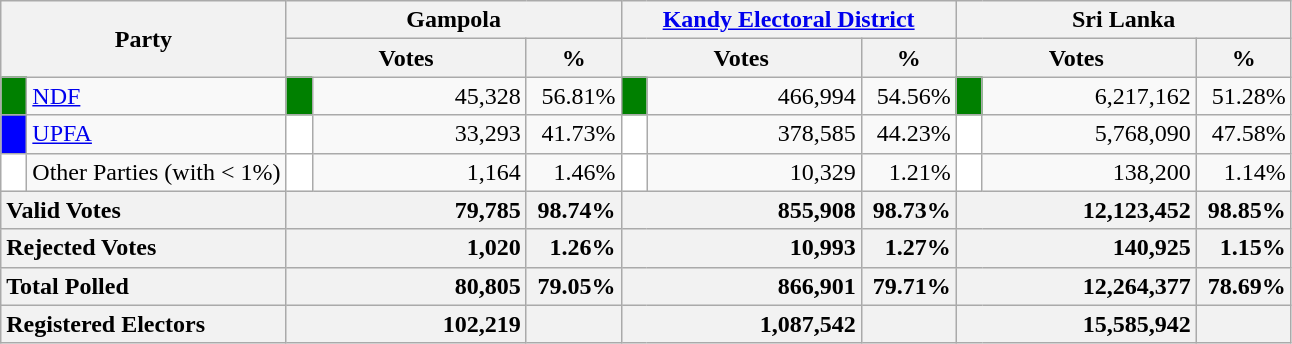<table class="wikitable">
<tr>
<th colspan="2" width="144px"rowspan="2">Party</th>
<th colspan="3" width="216px">Gampola</th>
<th colspan="3" width="216px"><a href='#'>Kandy Electoral District</a></th>
<th colspan="3" width="216px">Sri Lanka</th>
</tr>
<tr>
<th colspan="2" width="144px">Votes</th>
<th>%</th>
<th colspan="2" width="144px">Votes</th>
<th>%</th>
<th colspan="2" width="144px">Votes</th>
<th>%</th>
</tr>
<tr>
<td style="background-color:green;" width="10px"></td>
<td style="text-align:left;"><a href='#'>NDF</a></td>
<td style="background-color:green;" width="10px"></td>
<td style="text-align:right;">45,328</td>
<td style="text-align:right;">56.81%</td>
<td style="background-color:green;" width="10px"></td>
<td style="text-align:right;">466,994</td>
<td style="text-align:right;">54.56%</td>
<td style="background-color:green;" width="10px"></td>
<td style="text-align:right;">6,217,162</td>
<td style="text-align:right;">51.28%</td>
</tr>
<tr>
<td style="background-color:blue;" width="10px"></td>
<td style="text-align:left;"><a href='#'>UPFA</a></td>
<td style="background-color:white;" width="10px"></td>
<td style="text-align:right;">33,293</td>
<td style="text-align:right;">41.73%</td>
<td style="background-color:white;" width="10px"></td>
<td style="text-align:right;">378,585</td>
<td style="text-align:right;">44.23%</td>
<td style="background-color:white;" width="10px"></td>
<td style="text-align:right;">5,768,090</td>
<td style="text-align:right;">47.58%</td>
</tr>
<tr>
<td style="background-color:white;" width="10px"></td>
<td style="text-align:left;">Other Parties (with < 1%)</td>
<td style="background-color:white;" width="10px"></td>
<td style="text-align:right;">1,164</td>
<td style="text-align:right;">1.46%</td>
<td style="background-color:white;" width="10px"></td>
<td style="text-align:right;">10,329</td>
<td style="text-align:right;">1.21%</td>
<td style="background-color:white;" width="10px"></td>
<td style="text-align:right;">138,200</td>
<td style="text-align:right;">1.14%</td>
</tr>
<tr>
<th colspan="2" width="144px"style="text-align:left;">Valid Votes</th>
<th style="text-align:right;"colspan="2" width="144px">79,785</th>
<th style="text-align:right;">98.74%</th>
<th style="text-align:right;"colspan="2" width="144px">855,908</th>
<th style="text-align:right;">98.73%</th>
<th style="text-align:right;"colspan="2" width="144px">12,123,452</th>
<th style="text-align:right;">98.85%</th>
</tr>
<tr>
<th colspan="2" width="144px"style="text-align:left;">Rejected Votes</th>
<th style="text-align:right;"colspan="2" width="144px">1,020</th>
<th style="text-align:right;">1.26%</th>
<th style="text-align:right;"colspan="2" width="144px">10,993</th>
<th style="text-align:right;">1.27%</th>
<th style="text-align:right;"colspan="2" width="144px">140,925</th>
<th style="text-align:right;">1.15%</th>
</tr>
<tr>
<th colspan="2" width="144px"style="text-align:left;">Total Polled</th>
<th style="text-align:right;"colspan="2" width="144px">80,805</th>
<th style="text-align:right;">79.05%</th>
<th style="text-align:right;"colspan="2" width="144px">866,901</th>
<th style="text-align:right;">79.71%</th>
<th style="text-align:right;"colspan="2" width="144px">12,264,377</th>
<th style="text-align:right;">78.69%</th>
</tr>
<tr>
<th colspan="2" width="144px"style="text-align:left;">Registered Electors</th>
<th style="text-align:right;"colspan="2" width="144px">102,219</th>
<th></th>
<th style="text-align:right;"colspan="2" width="144px">1,087,542</th>
<th></th>
<th style="text-align:right;"colspan="2" width="144px">15,585,942</th>
<th></th>
</tr>
</table>
